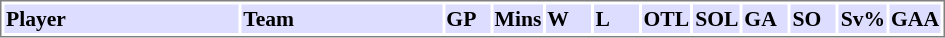<table cellpadding="0">
<tr style="text-align:left; vertical-align:top;">
<td></td>
<td><br><table cellpadding="1"  style="width:630px; font-size:90%; border:1px solid gray;">
<tr>
<th style="background:#ddf; ">Player</th>
<th style="background:#ddf; ">Team</th>
<th style="background:#ddf; width:5%;">GP</th>
<th style="background:#ddf; width:5%;">Mins</th>
<th style="background:#ddf; width:5%;">W</th>
<th style="background:#ddf; width:5%;">L</th>
<th style="background:#ddf; width:5%;">OTL</th>
<th style="background:#ddf; width:5%;">SOL</th>
<th style="background:#ddf; width:5%;">GA</th>
<th style="background:#ddf; width:5%;">SO</th>
<th style="background:#ddf; width:5%;">Sv%</th>
<th style="background:#ddf; width:5%;">GAA</th>
</tr>
</table>
</td>
</tr>
</table>
